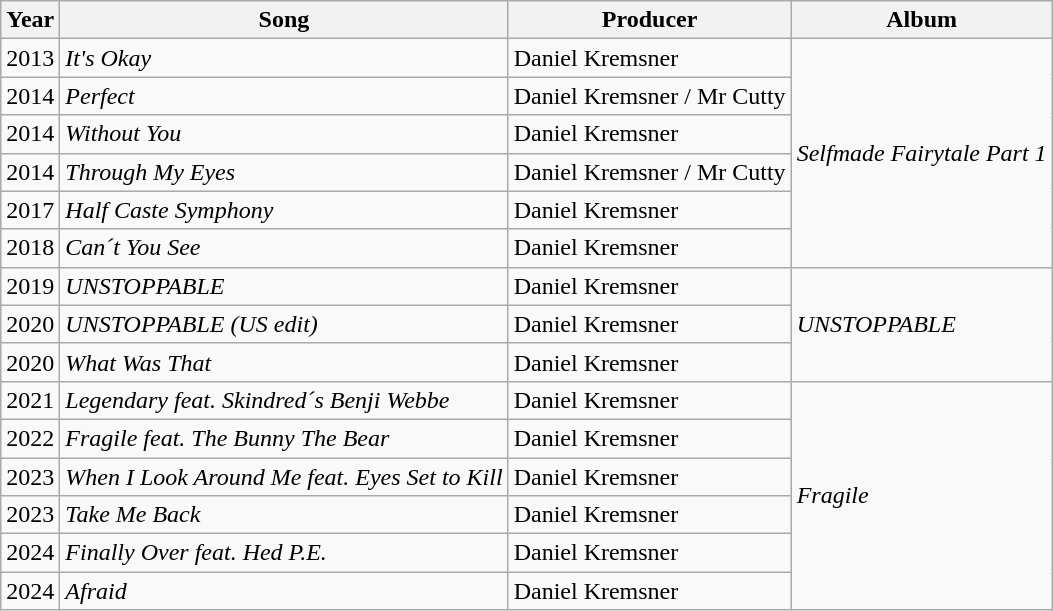<table class="wikitable">
<tr>
<th>Year<br></th>
<th>Song<br></th>
<th>Producer</th>
<th>Album</th>
</tr>
<tr>
<td>2013</td>
<td><em>It's Okay</em></td>
<td>Daniel Kremsner</td>
<td rowspan="6"><em> Selfmade Fairytale Part 1</em></td>
</tr>
<tr>
<td>2014</td>
<td><em>Perfect</em></td>
<td>Daniel Kremsner / Mr Cutty</td>
</tr>
<tr>
<td>2014</td>
<td><em>Without You</em></td>
<td>Daniel Kremsner</td>
</tr>
<tr>
<td>2014</td>
<td><em>Through My Eyes</em></td>
<td>Daniel Kremsner / Mr Cutty</td>
</tr>
<tr>
<td>2017</td>
<td><em>Half Caste Symphony</em></td>
<td>Daniel Kremsner</td>
</tr>
<tr>
<td>2018</td>
<td><em>Can´t You See</em></td>
<td>Daniel Kremsner</td>
</tr>
<tr>
<td>2019</td>
<td><em>UNSTOPPABLE </em></td>
<td>Daniel Kremsner</td>
<td rowspan="3"><em> UNSTOPPABLE</em></td>
</tr>
<tr>
<td>2020</td>
<td><em>UNSTOPPABLE (US edit)</em></td>
<td>Daniel Kremsner</td>
</tr>
<tr>
<td>2020</td>
<td><em>What Was That</em></td>
<td>Daniel Kremsner</td>
</tr>
<tr>
<td>2021</td>
<td><em>Legendary feat. Skindred´s Benji Webbe</em></td>
<td>Daniel Kremsner</td>
<td rowspan="6"><em> Fragile</em></td>
</tr>
<tr>
<td>2022</td>
<td><em>Fragile feat. The Bunny The Bear</em></td>
<td>Daniel Kremsner</td>
</tr>
<tr>
<td>2023</td>
<td><em>When I Look Around Me feat. Eyes Set to Kill</em></td>
<td>Daniel Kremsner</td>
</tr>
<tr>
<td>2023</td>
<td><em>Take Me Back</em></td>
<td>Daniel Kremsner</td>
</tr>
<tr>
<td>2024</td>
<td><em>Finally Over feat. Hed P.E.</em></td>
<td>Daniel Kremsner</td>
</tr>
<tr>
<td>2024</td>
<td><em>Afraid</em></td>
<td>Daniel Kremsner</td>
</tr>
</table>
